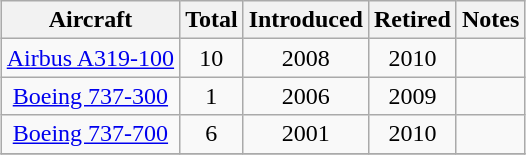<table class="wikitable" style="margin:0.5em auto; text-align:center">
<tr>
<th>Aircraft</th>
<th>Total</th>
<th>Introduced</th>
<th>Retired</th>
<th>Notes</th>
</tr>
<tr>
<td><a href='#'>Airbus A319-100</a></td>
<td>10</td>
<td>2008</td>
<td>2010</td>
<td></td>
</tr>
<tr>
<td><a href='#'>Boeing 737-300</a></td>
<td>1</td>
<td>2006</td>
<td>2009</td>
<td></td>
</tr>
<tr>
<td><a href='#'>Boeing 737-700</a></td>
<td>6</td>
<td>2001</td>
<td>2010</td>
<td></td>
</tr>
<tr>
</tr>
</table>
